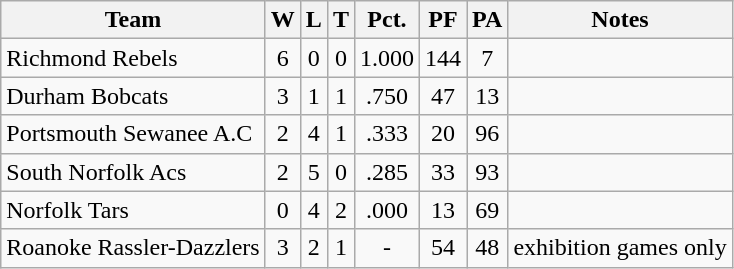<table class="wikitable">
<tr>
<th>Team</th>
<th>W</th>
<th>L</th>
<th>T</th>
<th>Pct.</th>
<th>PF</th>
<th>PA</th>
<th>Notes</th>
</tr>
<tr align="center">
<td align="left">Richmond Rebels</td>
<td>6</td>
<td>0</td>
<td>0</td>
<td>1.000</td>
<td>144</td>
<td>7</td>
<td></td>
</tr>
<tr align="center">
<td align="left">Durham Bobcats</td>
<td>3</td>
<td>1</td>
<td>1</td>
<td>.750</td>
<td>47</td>
<td>13</td>
<td></td>
</tr>
<tr align="center">
<td align="left">Portsmouth Sewanee A.C</td>
<td>2</td>
<td>4</td>
<td>1</td>
<td>.333</td>
<td>20</td>
<td>96</td>
<td></td>
</tr>
<tr align="center">
<td align="left">South Norfolk Acs</td>
<td>2</td>
<td>5</td>
<td>0</td>
<td>.285</td>
<td>33</td>
<td>93</td>
<td></td>
</tr>
<tr align="center">
<td align="left">Norfolk Tars</td>
<td>0</td>
<td>4</td>
<td>2</td>
<td>.000</td>
<td>13</td>
<td>69</td>
<td></td>
</tr>
<tr align="center">
<td align="left">Roanoke Rassler-Dazzlers</td>
<td>3</td>
<td>2</td>
<td>1</td>
<td>-</td>
<td>54</td>
<td>48</td>
<td>exhibition games only</td>
</tr>
</table>
